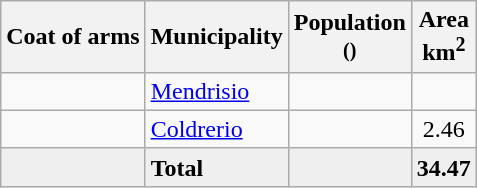<table class="wikitable">
<tr>
<th>Coat of arms</th>
<th>Municipality</th>
<th>Population<br><small>()</small></th>
<th>Area <br>km<sup>2</sup></th>
</tr>
<tr>
<td></td>
<td><a href='#'>Mendrisio</a></td>
<td align="center"></td>
<td align="center"></td>
</tr>
<tr>
<td></td>
<td><a href='#'>Coldrerio</a></td>
<td align="center"></td>
<td align="center">2.46</td>
</tr>
<tr>
<td bgcolor="#EFEFEF"></td>
<td bgcolor="#EFEFEF"><strong>Total</strong></td>
<td bgcolor="#EFEFEF" align="center"></td>
<td bgcolor="#EFEFEF" align="center"><strong>34.47</strong></td>
</tr>
</table>
